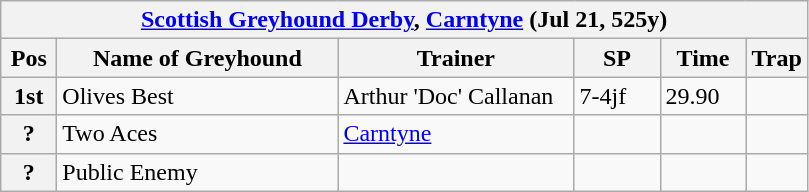<table class="wikitable">
<tr>
<th colspan="6"><a href='#'>Scottish Greyhound Derby</a>, <a href='#'>Carntyne</a> (Jul 21, 525y)</th>
</tr>
<tr>
<th width=30>Pos</th>
<th width=180>Name of Greyhound</th>
<th width=150>Trainer</th>
<th width=50>SP</th>
<th width=50>Time</th>
<th width=30>Trap</th>
</tr>
<tr>
<th>1st</th>
<td>Olives Best</td>
<td>Arthur 'Doc' Callanan</td>
<td>7-4jf</td>
<td>29.90</td>
<td></td>
</tr>
<tr>
<th>?</th>
<td>Two Aces</td>
<td><a href='#'>Carntyne</a></td>
<td></td>
<td></td>
<td></td>
</tr>
<tr>
<th>?</th>
<td>Public Enemy</td>
<td></td>
<td></td>
<td></td>
<td></td>
</tr>
</table>
